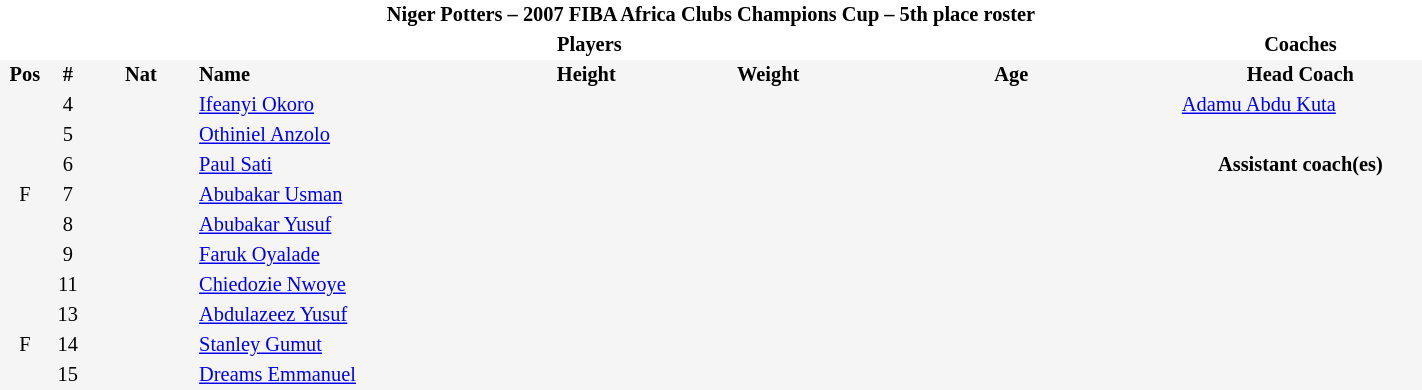<table border=0 cellpadding=2 cellspacing=0  |- bgcolor=#f5f5f5 style="text-align:center; font-size:85%;" width=75%>
<tr>
<td colspan="8" style="background: white; color: black"><strong>Niger Potters – 2007 FIBA Africa Clubs Champions Cup – 5th place roster</strong></td>
</tr>
<tr>
<td colspan="7" style="background: white; color: black"><strong>Players</strong></td>
<td style="background: white; color: black"><strong>Coaches</strong></td>
</tr>
<tr style="background=#f5f5f5; color: black">
<th width=5px>Pos</th>
<th width=5px>#</th>
<th width=50px>Nat</th>
<th width=135px align=left>Name</th>
<th width=100px>Height</th>
<th width=70px>Weight</th>
<th width=160px>Age</th>
<th width=115px>Head Coach</th>
</tr>
<tr>
<td></td>
<td>4</td>
<td></td>
<td align=left><a href='#'>Ifeanyi Okoro</a></td>
<td></td>
<td></td>
<td><span></span></td>
<td align=left> <a href='#'>Adamu Abdu Kuta</a></td>
</tr>
<tr>
<td></td>
<td>5</td>
<td></td>
<td align=left><a href='#'>Othiniel Anzolo</a></td>
<td></td>
<td></td>
<td><span></span></td>
</tr>
<tr>
<td></td>
<td>6</td>
<td></td>
<td align=left><a href='#'>Paul Sati</a></td>
<td></td>
<td></td>
<td><span></span></td>
<td><strong>Assistant coach(es)</strong></td>
</tr>
<tr>
<td>F</td>
<td>7</td>
<td></td>
<td align=left><a href='#'>Abubakar Usman</a></td>
<td><span></span></td>
<td></td>
<td><span></span></td>
</tr>
<tr>
<td></td>
<td>8</td>
<td></td>
<td align=left><a href='#'>Abubakar Yusuf</a></td>
<td></td>
<td></td>
<td><span></span></td>
<td align=left></td>
</tr>
<tr>
<td></td>
<td>9</td>
<td></td>
<td align=left><a href='#'>Faruk Oyalade</a></td>
<td></td>
<td></td>
<td><span></span></td>
</tr>
<tr>
<td></td>
<td>11</td>
<td></td>
<td align=left><a href='#'>Chiedozie Nwoye</a></td>
<td></td>
<td></td>
<td><span></span></td>
</tr>
<tr>
<td></td>
<td>13</td>
<td></td>
<td align=left><a href='#'>Abdulazeez Yusuf</a></td>
<td></td>
<td></td>
<td><span></span></td>
</tr>
<tr>
<td>F</td>
<td>14</td>
<td></td>
<td align=left><a href='#'>Stanley Gumut</a></td>
<td><span></span></td>
<td><span></span></td>
<td><span></span></td>
</tr>
<tr>
<td></td>
<td>15</td>
<td></td>
<td align=left><a href='#'>Dreams Emmanuel</a></td>
<td></td>
<td></td>
<td><span></span></td>
</tr>
</table>
